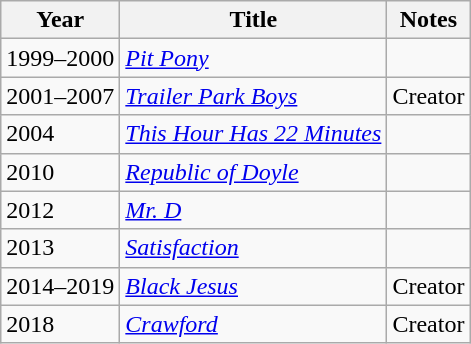<table class="wikitable">
<tr>
<th>Year</th>
<th>Title</th>
<th>Notes</th>
</tr>
<tr>
<td>1999–2000</td>
<td><em><a href='#'>Pit Pony</a></em></td>
<td></td>
</tr>
<tr>
<td>2001–2007</td>
<td><em><a href='#'>Trailer Park Boys</a></em></td>
<td>Creator</td>
</tr>
<tr>
<td>2004</td>
<td><em><a href='#'>This Hour Has 22 Minutes</a></em></td>
<td></td>
</tr>
<tr>
<td>2010</td>
<td><em><a href='#'>Republic of Doyle</a></em></td>
<td></td>
</tr>
<tr>
<td>2012</td>
<td><em><a href='#'>Mr. D</a></em></td>
<td></td>
</tr>
<tr>
<td>2013</td>
<td><em><a href='#'>Satisfaction</a></em></td>
<td></td>
</tr>
<tr>
<td>2014–2019</td>
<td><em><a href='#'>Black Jesus</a></em></td>
<td>Creator</td>
</tr>
<tr>
<td>2018</td>
<td><em><a href='#'>Crawford</a></em></td>
<td>Creator</td>
</tr>
</table>
